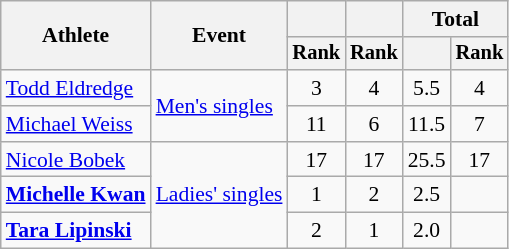<table class=wikitable style=font-size:90%;text-align:center>
<tr>
<th rowspan=2>Athlete</th>
<th rowspan=2>Event</th>
<th></th>
<th></th>
<th colspan=2>Total</th>
</tr>
<tr style=font-size:95%>
<th>Rank</th>
<th>Rank</th>
<th></th>
<th>Rank</th>
</tr>
<tr>
<td align=left><a href='#'>Todd Eldredge</a></td>
<td align=left rowspan=2><a href='#'>Men's singles</a></td>
<td>3</td>
<td>4</td>
<td>5.5</td>
<td>4</td>
</tr>
<tr>
<td align=left><a href='#'>Michael Weiss</a></td>
<td>11</td>
<td>6</td>
<td>11.5</td>
<td>7</td>
</tr>
<tr>
<td align=left><a href='#'>Nicole Bobek</a></td>
<td align=left rowspan=3><a href='#'>Ladies' singles</a></td>
<td>17</td>
<td>17</td>
<td>25.5</td>
<td>17</td>
</tr>
<tr>
<td align=left><strong><a href='#'>Michelle Kwan</a></strong></td>
<td>1</td>
<td>2</td>
<td>2.5</td>
<td></td>
</tr>
<tr>
<td align=left><strong><a href='#'>Tara Lipinski</a></strong></td>
<td>2</td>
<td>1</td>
<td>2.0</td>
<td></td>
</tr>
</table>
